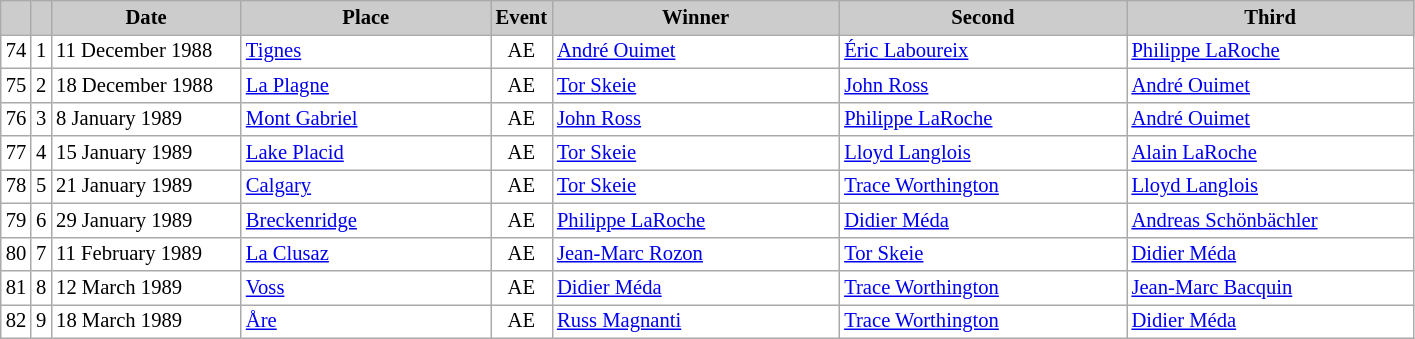<table class="wikitable plainrowheaders" style="background:#fff; font-size:86%; line-height:16px; border:grey solid 1px; border-collapse:collapse;">
<tr style="background:#ccc; text-align:center;">
<th scope="col" style="background:#ccc; width=20 px;"></th>
<th scope="col" style="background:#ccc; width=30 px;"></th>
<th scope="col" style="background:#ccc; width:120px;">Date</th>
<th scope="col" style="background:#ccc; width:160px;">Place</th>
<th scope="col" style="background:#ccc; width:15px;">Event</th>
<th scope="col" style="background:#ccc; width:185px;">Winner</th>
<th scope="col" style="background:#ccc; width:185px;">Second</th>
<th scope="col" style="background:#ccc; width:185px;">Third</th>
</tr>
<tr>
<td align=center>74</td>
<td align=center>1</td>
<td>11 December 1988</td>
<td> <a href='#'>Tignes</a></td>
<td align=center>AE</td>
<td> <a href='#'>André Ouimet</a></td>
<td> <a href='#'>Éric Laboureix</a></td>
<td> <a href='#'>Philippe LaRoche</a></td>
</tr>
<tr>
<td align=center>75</td>
<td align=center>2</td>
<td>18 December 1988</td>
<td> <a href='#'>La Plagne</a></td>
<td align=center>AE</td>
<td> <a href='#'>Tor Skeie</a></td>
<td> <a href='#'>John Ross</a></td>
<td> <a href='#'>André Ouimet</a></td>
</tr>
<tr>
<td align=center>76</td>
<td align=center>3</td>
<td>8 January 1989</td>
<td> <a href='#'>Mont Gabriel</a></td>
<td align=center>AE</td>
<td> <a href='#'>John Ross</a></td>
<td> <a href='#'>Philippe LaRoche</a></td>
<td> <a href='#'>André Ouimet</a></td>
</tr>
<tr>
<td align=center>77</td>
<td align=center>4</td>
<td>15 January 1989</td>
<td> <a href='#'>Lake Placid</a></td>
<td align=center>AE</td>
<td> <a href='#'>Tor Skeie</a></td>
<td> <a href='#'>Lloyd Langlois</a></td>
<td> <a href='#'>Alain LaRoche</a></td>
</tr>
<tr>
<td align=center>78</td>
<td align=center>5</td>
<td>21 January 1989</td>
<td> <a href='#'>Calgary</a></td>
<td align=center>AE</td>
<td> <a href='#'>Tor Skeie</a></td>
<td> <a href='#'>Trace Worthington</a></td>
<td> <a href='#'>Lloyd Langlois</a></td>
</tr>
<tr>
<td align=center>79</td>
<td align=center>6</td>
<td>29 January 1989</td>
<td> <a href='#'>Breckenridge</a></td>
<td align=center>AE</td>
<td> <a href='#'>Philippe LaRoche</a></td>
<td> <a href='#'>Didier Méda</a></td>
<td> <a href='#'>Andreas Schönbächler</a></td>
</tr>
<tr>
<td align=center>80</td>
<td align=center>7</td>
<td>11 February 1989</td>
<td> <a href='#'>La Clusaz</a></td>
<td align=center>AE</td>
<td> <a href='#'>Jean-Marc Rozon</a></td>
<td> <a href='#'>Tor Skeie</a></td>
<td> <a href='#'>Didier Méda</a></td>
</tr>
<tr>
<td align=center>81</td>
<td align=center>8</td>
<td>12 March 1989</td>
<td> <a href='#'>Voss</a></td>
<td align=center>AE</td>
<td> <a href='#'>Didier Méda</a></td>
<td> <a href='#'>Trace Worthington</a></td>
<td> <a href='#'>Jean-Marc Bacquin</a></td>
</tr>
<tr>
<td align=center>82</td>
<td align=center>9</td>
<td>18 March 1989</td>
<td> <a href='#'>Åre</a></td>
<td align=center>AE</td>
<td> <a href='#'>Russ Magnanti</a></td>
<td> <a href='#'>Trace Worthington</a></td>
<td> <a href='#'>Didier Méda</a></td>
</tr>
</table>
